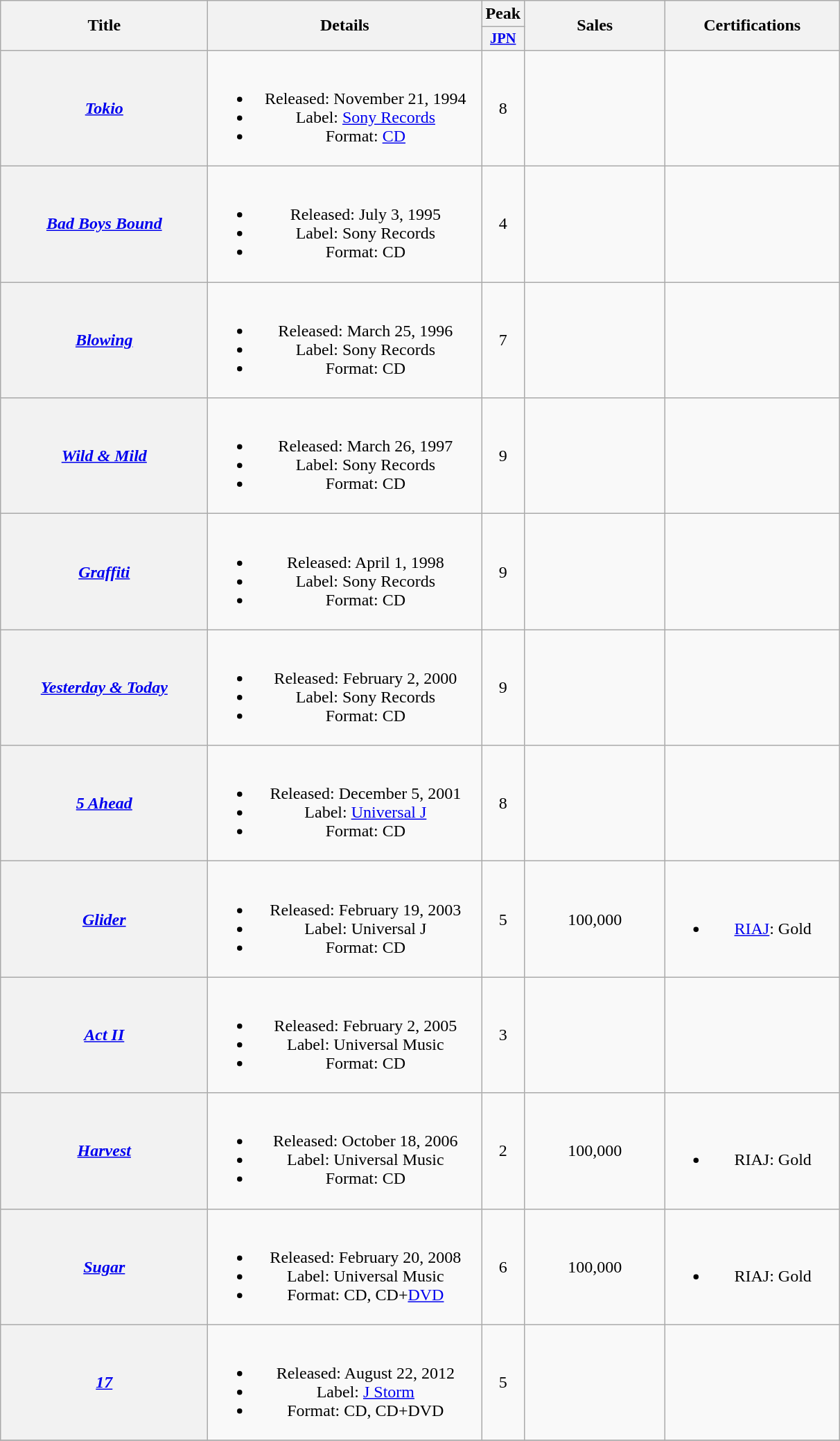<table class="wikitable plainrowheaders" style="text-align:center;">
<tr>
<th scope="col" rowspan="2" style="width:12em;">Title</th>
<th scope="col" rowspan="2" style="width:16em;">Details</th>
<th scope="col">Peak</th>
<th scope="col" rowspan="2" style="width:8em;">Sales</th>
<th scope="col" rowspan="2" style="width:10em;">Certifications</th>
</tr>
<tr>
<th scope="col" style="width:2.5em;font-size:85%;"><a href='#'>JPN</a><br></th>
</tr>
<tr>
<th scope="row"><em><a href='#'>Tokio</a></em></th>
<td><br><ul><li>Released: November 21, 1994</li><li>Label: <a href='#'>Sony Records</a></li><li>Format: <a href='#'>CD</a></li></ul></td>
<td>8</td>
<td></td>
<td></td>
</tr>
<tr>
<th scope="row"><em><a href='#'>Bad Boys Bound</a></em></th>
<td><br><ul><li>Released: July 3, 1995</li><li>Label: Sony Records</li><li>Format: CD</li></ul></td>
<td>4</td>
<td></td>
<td></td>
</tr>
<tr>
<th scope="row"><em><a href='#'>Blowing</a></em></th>
<td><br><ul><li>Released: March 25, 1996</li><li>Label: Sony Records</li><li>Format: CD</li></ul></td>
<td>7</td>
<td></td>
<td></td>
</tr>
<tr>
<th scope="row"><em><a href='#'>Wild & Mild</a></em></th>
<td><br><ul><li>Released: March 26, 1997</li><li>Label: Sony Records</li><li>Format: CD</li></ul></td>
<td>9</td>
<td></td>
<td></td>
</tr>
<tr>
<th scope="row"><em><a href='#'>Graffiti</a></em></th>
<td><br><ul><li>Released: April 1, 1998</li><li>Label: Sony Records</li><li>Format: CD</li></ul></td>
<td>9</td>
<td></td>
<td></td>
</tr>
<tr>
<th scope="row"><em><a href='#'>Yesterday & Today</a></em></th>
<td><br><ul><li>Released: February 2, 2000</li><li>Label: Sony Records</li><li>Format: CD</li></ul></td>
<td>9</td>
<td></td>
<td></td>
</tr>
<tr>
<th scope="row"><em><a href='#'>5 Ahead</a></em></th>
<td><br><ul><li>Released: December 5, 2001</li><li>Label: <a href='#'>Universal J</a></li><li>Format: CD</li></ul></td>
<td>8</td>
<td></td>
<td></td>
</tr>
<tr>
<th scope="row"><em><a href='#'>Glider</a></em></th>
<td><br><ul><li>Released: February 19, 2003</li><li>Label: Universal J</li><li>Format: CD</li></ul></td>
<td>5</td>
<td>100,000</td>
<td><br><ul><li><a href='#'>RIAJ</a>: Gold</li></ul></td>
</tr>
<tr>
<th scope="row"><em><a href='#'>Act II</a></em></th>
<td><br><ul><li>Released: February 2, 2005</li><li>Label: Universal Music</li><li>Format: CD</li></ul></td>
<td>3</td>
<td></td>
<td></td>
</tr>
<tr>
<th scope="row"><em><a href='#'>Harvest</a></em></th>
<td><br><ul><li>Released: October 18, 2006</li><li>Label: Universal Music</li><li>Format: CD</li></ul></td>
<td>2</td>
<td>100,000</td>
<td><br><ul><li>RIAJ: Gold</li></ul></td>
</tr>
<tr>
<th scope="row"><em><a href='#'>Sugar</a></em></th>
<td><br><ul><li>Released: February 20, 2008</li><li>Label: Universal Music</li><li>Format: CD, CD+<a href='#'>DVD</a></li></ul></td>
<td>6</td>
<td>100,000</td>
<td><br><ul><li>RIAJ: Gold</li></ul></td>
</tr>
<tr>
<th scope="row"><em><a href='#'>17</a></em></th>
<td><br><ul><li>Released: August 22, 2012</li><li>Label: <a href='#'>J Storm</a></li><li>Format: CD, CD+DVD</li></ul></td>
<td>5</td>
<td></td>
<td></td>
</tr>
<tr>
</tr>
</table>
